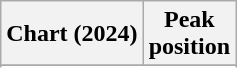<table class="wikitable sortable plainrowheaders" style="text-align:center">
<tr>
<th scope="col">Chart (2024)</th>
<th scope="col">Peak<br>position</th>
</tr>
<tr>
</tr>
<tr>
</tr>
<tr>
</tr>
<tr>
</tr>
<tr>
</tr>
<tr>
</tr>
<tr>
</tr>
<tr>
</tr>
</table>
